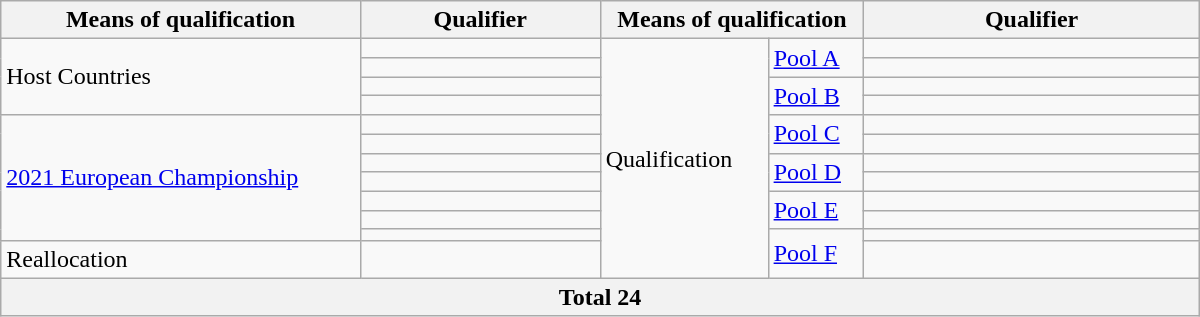<table class="wikitable">
<tr>
<th width=30%>Means of qualification</th>
<th width=20%>Qualifier</th>
<th colspan=2 width=22%>Means of qualification</th>
<th width=28%>Qualifier</th>
</tr>
<tr>
<td rowspan=4>Host Countries</td>
<td></td>
<td rowspan=12>Qualification</td>
<td rowspan=2><a href='#'>Pool A</a></td>
<td></td>
</tr>
<tr>
<td></td>
<td></td>
</tr>
<tr>
<td></td>
<td rowspan=2><a href='#'>Pool B</a></td>
<td></td>
</tr>
<tr>
<td></td>
<td></td>
</tr>
<tr>
<td rowspan=7><a href='#'>2021 European Championship</a></td>
<td></td>
<td rowspan=2><a href='#'>Pool C</a></td>
<td></td>
</tr>
<tr>
<td></td>
<td></td>
</tr>
<tr>
<td></td>
<td rowspan=2><a href='#'>Pool D</a></td>
<td></td>
</tr>
<tr>
<td></td>
<td></td>
</tr>
<tr>
<td></td>
<td rowspan=2><a href='#'>Pool E</a></td>
<td></td>
</tr>
<tr>
<td></td>
<td></td>
</tr>
<tr>
<td></td>
<td rowspan=2><a href='#'>Pool F</a></td>
<td></td>
</tr>
<tr>
<td>Reallocation</td>
<td></td>
<td></td>
</tr>
<tr>
<th colspan=5>Total 24</th>
</tr>
</table>
